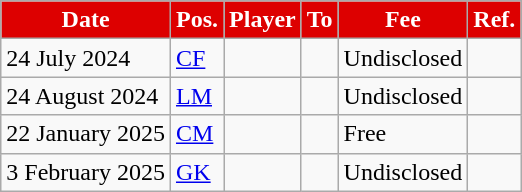<table class="wikitable plainrowheaders sortable">
<tr>
<th style="background:#DD0000;color:#fff;">Date</th>
<th style="background:#DD0000;color:#fff;">Pos.</th>
<th style="background:#DD0000;color:#fff;">Player</th>
<th style="background:#DD0000;color:#fff;">To</th>
<th style="background:#DD0000;color:#fff;">Fee</th>
<th style="background:#DD0000;color:#fff;">Ref.</th>
</tr>
<tr>
<td>24 July 2024</td>
<td><a href='#'>CF</a></td>
<td></td>
<td></td>
<td>Undisclosed</td>
<td></td>
</tr>
<tr>
<td>24 August 2024</td>
<td><a href='#'>LM</a></td>
<td></td>
<td></td>
<td>Undisclosed</td>
<td></td>
</tr>
<tr>
<td>22 January 2025</td>
<td><a href='#'>CM</a></td>
<td></td>
<td></td>
<td>Free</td>
<td></td>
</tr>
<tr>
<td>3 February 2025</td>
<td><a href='#'>GK</a></td>
<td></td>
<td></td>
<td>Undisclosed</td>
<td></td>
</tr>
</table>
